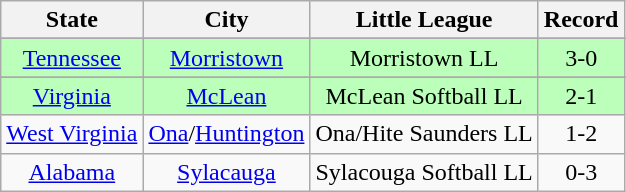<table class="wikitable">
<tr>
<th>State</th>
<th>City</th>
<th>Little League</th>
<th>Record</th>
</tr>
<tr>
</tr>
<tr bgcolor=#bbffbb>
<td align=center> <a href='#'>Tennessee</a></td>
<td align=center><a href='#'>Morristown</a></td>
<td align=center>Morristown LL</td>
<td align=center>3-0</td>
</tr>
<tr>
</tr>
<tr bgcolor=#bbffbb>
<td align=center> <a href='#'>Virginia</a></td>
<td align=center><a href='#'>McLean</a></td>
<td align=center>McLean Softball LL</td>
<td align=center>2-1</td>
</tr>
<tr>
<td align=center> <a href='#'>West Virginia</a></td>
<td align=center><a href='#'>Ona</a>/<a href='#'>Huntington</a></td>
<td align=center>Ona/Hite Saunders LL</td>
<td align=center>1-2</td>
</tr>
<tr>
<td align=center> <a href='#'>Alabama</a></td>
<td align=center><a href='#'>Sylacauga</a></td>
<td align=center>Sylacouga Softball LL</td>
<td align=center>0-3</td>
</tr>
</table>
